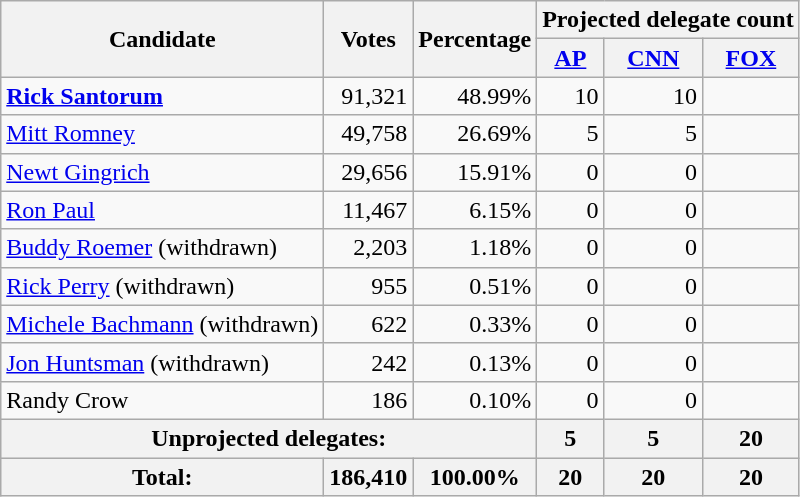<table class="wikitable" style="text-align:right;">
<tr>
<th rowspan="2">Candidate</th>
<th rowspan="2">Votes</th>
<th rowspan="2">Percentage</th>
<th colspan="3">Projected delegate count</th>
</tr>
<tr>
<th><a href='#'>AP</a></th>
<th><a href='#'>CNN</a></th>
<th><a href='#'>FOX</a></th>
</tr>
<tr>
<td style="text-align:left;"> <strong><a href='#'>Rick Santorum</a></strong></td>
<td>91,321</td>
<td>48.99%</td>
<td>10</td>
<td>10</td>
<td></td>
</tr>
<tr>
<td style="text-align:left;"><a href='#'>Mitt Romney</a></td>
<td>49,758</td>
<td>26.69%</td>
<td>5</td>
<td>5</td>
<td></td>
</tr>
<tr>
<td style="text-align:left;"><a href='#'>Newt Gingrich</a></td>
<td>29,656</td>
<td>15.91%</td>
<td>0</td>
<td>0</td>
<td></td>
</tr>
<tr>
<td style="text-align:left;"><a href='#'>Ron Paul</a></td>
<td>11,467</td>
<td>6.15%</td>
<td>0</td>
<td>0</td>
<td></td>
</tr>
<tr>
<td style="text-align:left;"><a href='#'>Buddy Roemer</a> (withdrawn)</td>
<td>2,203</td>
<td>1.18%</td>
<td>0</td>
<td>0</td>
<td></td>
</tr>
<tr>
<td style="text-align:left;"><a href='#'>Rick Perry</a> (withdrawn)</td>
<td>955</td>
<td>0.51%</td>
<td>0</td>
<td>0</td>
<td></td>
</tr>
<tr>
<td style="text-align:left;"><a href='#'>Michele Bachmann</a> (withdrawn)</td>
<td>622</td>
<td>0.33%</td>
<td>0</td>
<td>0</td>
<td></td>
</tr>
<tr>
<td style="text-align:left;"><a href='#'>Jon Huntsman</a> (withdrawn)</td>
<td>242</td>
<td>0.13%</td>
<td>0</td>
<td>0</td>
<td></td>
</tr>
<tr>
<td style="text-align:left;">Randy Crow</td>
<td>186</td>
<td>0.10%</td>
<td>0</td>
<td>0</td>
<td></td>
</tr>
<tr style="background:#eee;">
<th colspan="3">Unprojected delegates:</th>
<th>5</th>
<th>5</th>
<th>20</th>
</tr>
<tr style="background:#eee;">
<th>Total:</th>
<th>186,410</th>
<th>100.00%</th>
<th>20</th>
<th>20</th>
<th>20</th>
</tr>
</table>
